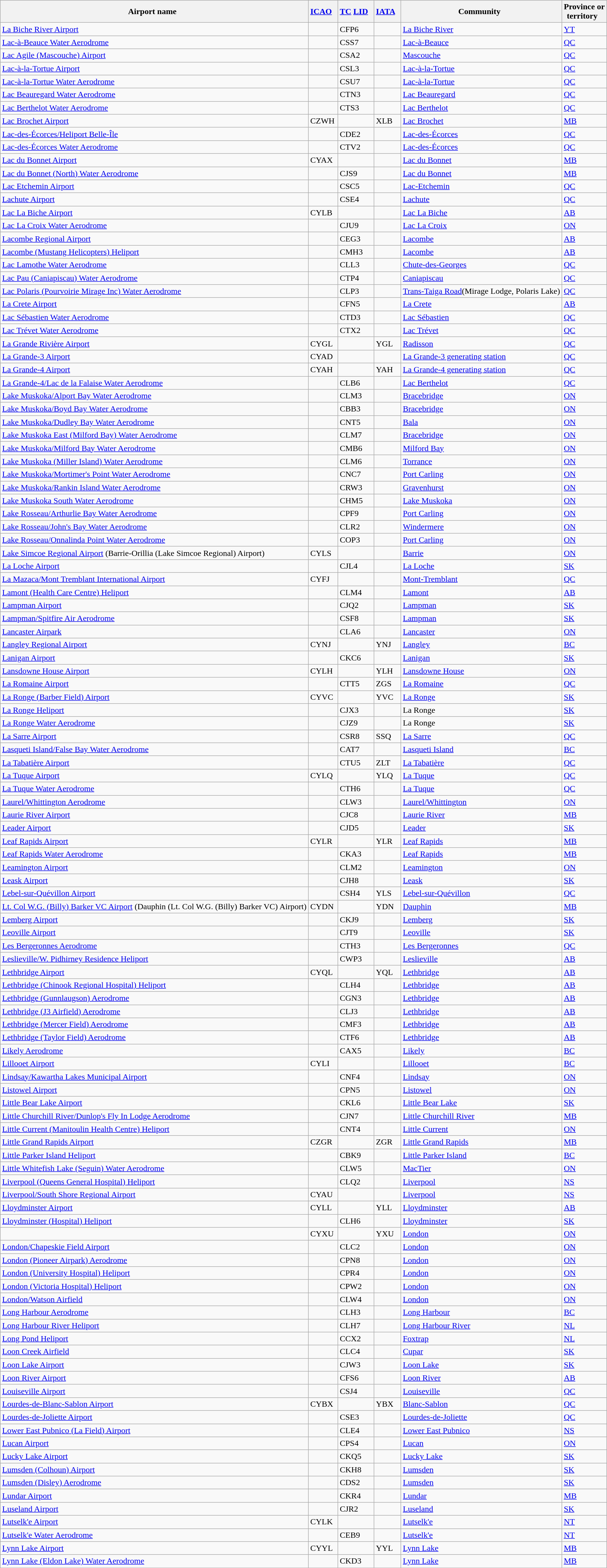<table class="wikitable sortable" style="width:auto;">
<tr>
<th width="*">Airport name  </th>
<th width="*"><a href='#'>ICAO</a>  </th>
<th width="*"><a href='#'>TC</a> <a href='#'>LID</a>  </th>
<th width="*"><a href='#'>IATA</a>  </th>
<th width="*">Community  </th>
<th width="*">Province or<br>territory  </th>
</tr>
<tr>
<td><a href='#'>La Biche River Airport</a></td>
<td></td>
<td>CFP6</td>
<td></td>
<td><a href='#'>La Biche River</a></td>
<td><a href='#'>YT</a></td>
</tr>
<tr>
<td><a href='#'>Lac-à-Beauce Water Aerodrome</a></td>
<td></td>
<td>CSS7</td>
<td></td>
<td><a href='#'>Lac-à-Beauce</a></td>
<td><a href='#'>QC</a></td>
</tr>
<tr>
<td><a href='#'>Lac Agile (Mascouche) Airport</a></td>
<td></td>
<td>CSA2</td>
<td></td>
<td><a href='#'>Mascouche</a></td>
<td><a href='#'>QC</a></td>
</tr>
<tr>
<td><a href='#'>Lac-à-la-Tortue Airport</a></td>
<td></td>
<td>CSL3</td>
<td></td>
<td><a href='#'>Lac-à-la-Tortue</a></td>
<td><a href='#'>QC</a></td>
</tr>
<tr>
<td><a href='#'>Lac-à-la-Tortue Water Aerodrome</a></td>
<td></td>
<td>CSU7</td>
<td></td>
<td><a href='#'>Lac-à-la-Tortue</a></td>
<td><a href='#'>QC</a></td>
</tr>
<tr>
<td><a href='#'>Lac Beauregard Water Aerodrome</a></td>
<td></td>
<td>CTN3</td>
<td></td>
<td><a href='#'>Lac Beauregard</a></td>
<td><a href='#'>QC</a></td>
</tr>
<tr>
<td><a href='#'>Lac Berthelot Water Aerodrome</a></td>
<td></td>
<td>CTS3</td>
<td></td>
<td><a href='#'>Lac Berthelot</a></td>
<td><a href='#'>QC</a></td>
</tr>
<tr>
<td><a href='#'>Lac Brochet Airport</a></td>
<td>CZWH</td>
<td></td>
<td>XLB</td>
<td><a href='#'>Lac Brochet</a></td>
<td><a href='#'>MB</a></td>
</tr>
<tr>
<td><a href='#'>Lac-des-Écorces/Heliport Belle-Île</a></td>
<td></td>
<td>CDE2</td>
<td></td>
<td><a href='#'>Lac-des-Écorces</a></td>
<td><a href='#'>QC</a></td>
</tr>
<tr>
<td><a href='#'>Lac-des-Écorces Water Aerodrome</a></td>
<td></td>
<td>CTV2</td>
<td></td>
<td><a href='#'>Lac-des-Écorces</a></td>
<td><a href='#'>QC</a></td>
</tr>
<tr>
<td><a href='#'>Lac du Bonnet Airport</a></td>
<td>CYAX</td>
<td></td>
<td></td>
<td><a href='#'>Lac du Bonnet</a></td>
<td><a href='#'>MB</a></td>
</tr>
<tr>
<td><a href='#'>Lac du Bonnet (North) Water Aerodrome</a></td>
<td></td>
<td>CJS9</td>
<td></td>
<td><a href='#'>Lac du Bonnet</a></td>
<td><a href='#'>MB</a></td>
</tr>
<tr>
<td><a href='#'>Lac Etchemin Airport</a></td>
<td></td>
<td>CSC5</td>
<td></td>
<td><a href='#'>Lac-Etchemin</a></td>
<td><a href='#'>QC</a></td>
</tr>
<tr>
<td><a href='#'>Lachute Airport</a></td>
<td></td>
<td>CSE4</td>
<td></td>
<td><a href='#'>Lachute</a></td>
<td><a href='#'>QC</a></td>
</tr>
<tr>
<td><a href='#'>Lac La Biche Airport</a></td>
<td>CYLB</td>
<td></td>
<td></td>
<td><a href='#'>Lac La Biche</a></td>
<td><a href='#'>AB</a></td>
</tr>
<tr>
<td><a href='#'>Lac La Croix Water Aerodrome</a></td>
<td></td>
<td>CJU9</td>
<td></td>
<td><a href='#'>Lac La Croix</a></td>
<td><a href='#'>ON</a></td>
</tr>
<tr>
<td><a href='#'>Lacombe Regional Airport</a></td>
<td></td>
<td>CEG3</td>
<td></td>
<td><a href='#'>Lacombe</a></td>
<td><a href='#'>AB</a></td>
</tr>
<tr>
<td><a href='#'>Lacombe (Mustang Helicopters) Heliport</a></td>
<td></td>
<td>CMH3</td>
<td></td>
<td><a href='#'>Lacombe</a></td>
<td><a href='#'>AB</a></td>
</tr>
<tr>
<td><a href='#'>Lac Lamothe Water Aerodrome</a></td>
<td></td>
<td>CLL3</td>
<td></td>
<td><a href='#'>Chute-des-Georges</a></td>
<td><a href='#'>QC</a></td>
</tr>
<tr>
<td><a href='#'>Lac Pau (Caniapiscau) Water Aerodrome</a></td>
<td></td>
<td>CTP4</td>
<td></td>
<td><a href='#'>Caniapiscau</a></td>
<td><a href='#'>QC</a></td>
</tr>
<tr>
<td><a href='#'>Lac Polaris (Pourvoirie Mirage Inc) Water Aerodrome</a></td>
<td></td>
<td>CLP3</td>
<td></td>
<td><a href='#'>Trans-Taiga Road</a>(Mirage Lodge, Polaris Lake)</td>
<td><a href='#'>QC</a></td>
</tr>
<tr>
<td><a href='#'>La Crete Airport</a></td>
<td></td>
<td>CFN5</td>
<td></td>
<td><a href='#'>La Crete</a></td>
<td><a href='#'>AB</a></td>
</tr>
<tr>
<td><a href='#'>Lac Sébastien Water Aerodrome</a></td>
<td></td>
<td>CTD3</td>
<td></td>
<td><a href='#'>Lac Sébastien</a></td>
<td><a href='#'>QC</a></td>
</tr>
<tr>
<td><a href='#'>Lac Trévet Water Aerodrome</a></td>
<td></td>
<td>CTX2</td>
<td></td>
<td><a href='#'>Lac Trévet</a></td>
<td><a href='#'>QC</a></td>
</tr>
<tr>
<td><a href='#'>La Grande Rivière Airport</a></td>
<td>CYGL</td>
<td></td>
<td>YGL</td>
<td><a href='#'>Radisson</a></td>
<td><a href='#'>QC</a></td>
</tr>
<tr>
<td><a href='#'>La Grande-3 Airport</a></td>
<td>CYAD</td>
<td></td>
<td></td>
<td><a href='#'>La Grande-3 generating station</a></td>
<td><a href='#'>QC</a></td>
</tr>
<tr>
<td><a href='#'>La Grande-4 Airport</a></td>
<td>CYAH</td>
<td></td>
<td>YAH</td>
<td><a href='#'>La Grande-4 generating station</a></td>
<td><a href='#'>QC</a></td>
</tr>
<tr>
<td><a href='#'>La Grande-4/Lac de la Falaise Water Aerodrome</a></td>
<td></td>
<td>CLB6</td>
<td></td>
<td><a href='#'>Lac Berthelot</a></td>
<td><a href='#'>QC</a></td>
</tr>
<tr>
<td><a href='#'>Lake Muskoka/Alport Bay Water Aerodrome</a></td>
<td></td>
<td>CLM3</td>
<td></td>
<td><a href='#'>Bracebridge</a></td>
<td><a href='#'>ON</a></td>
</tr>
<tr>
<td><a href='#'>Lake Muskoka/Boyd Bay Water Aerodrome</a></td>
<td></td>
<td>CBB3</td>
<td></td>
<td><a href='#'>Bracebridge</a></td>
<td><a href='#'>ON</a></td>
</tr>
<tr>
<td><a href='#'>Lake Muskoka/Dudley Bay Water Aerodrome</a></td>
<td></td>
<td>CNT5</td>
<td></td>
<td><a href='#'>Bala</a></td>
<td><a href='#'>ON</a></td>
</tr>
<tr>
<td><a href='#'>Lake Muskoka East (Milford Bay) Water Aerodrome</a></td>
<td></td>
<td>CLM7</td>
<td></td>
<td><a href='#'>Bracebridge</a></td>
<td><a href='#'>ON</a></td>
</tr>
<tr>
<td><a href='#'>Lake Muskoka/Milford Bay Water Aerodrome</a></td>
<td></td>
<td>CMB6</td>
<td></td>
<td><a href='#'>Milford Bay</a></td>
<td><a href='#'>ON</a></td>
</tr>
<tr>
<td><a href='#'>Lake Muskoka (Miller Island) Water Aerodrome</a></td>
<td></td>
<td>CLM6</td>
<td></td>
<td><a href='#'>Torrance</a></td>
<td><a href='#'>ON</a></td>
</tr>
<tr>
<td><a href='#'>Lake Muskoka/Mortimer's Point Water Aerodrome</a></td>
<td></td>
<td>CNC7</td>
<td></td>
<td><a href='#'>Port Carling</a></td>
<td><a href='#'>ON</a></td>
</tr>
<tr>
<td><a href='#'>Lake Muskoka/Rankin Island Water Aerodrome</a></td>
<td></td>
<td>CRW3</td>
<td></td>
<td><a href='#'>Gravenhurst</a></td>
<td><a href='#'>ON</a></td>
</tr>
<tr>
<td><a href='#'>Lake Muskoka South Water Aerodrome</a></td>
<td></td>
<td>CHM5</td>
<td></td>
<td><a href='#'>Lake Muskoka</a></td>
<td><a href='#'>ON</a></td>
</tr>
<tr>
<td><a href='#'>Lake Rosseau/Arthurlie Bay Water Aerodrome</a></td>
<td></td>
<td>CPF9</td>
<td></td>
<td><a href='#'>Port Carling</a></td>
<td><a href='#'>ON</a></td>
</tr>
<tr>
<td><a href='#'>Lake Rosseau/John's Bay Water Aerodrome</a></td>
<td></td>
<td>CLR2</td>
<td></td>
<td><a href='#'>Windermere</a></td>
<td><a href='#'>ON</a></td>
</tr>
<tr>
<td><a href='#'>Lake Rosseau/Onnalinda Point Water Aerodrome</a></td>
<td></td>
<td>COP3</td>
<td></td>
<td><a href='#'>Port Carling</a></td>
<td><a href='#'>ON</a></td>
</tr>
<tr>
<td><a href='#'>Lake Simcoe Regional Airport</a> (Barrie-Orillia (Lake Simcoe Regional) Airport)</td>
<td>CYLS</td>
<td></td>
<td></td>
<td><a href='#'>Barrie</a></td>
<td><a href='#'>ON</a></td>
</tr>
<tr>
<td><a href='#'>La Loche Airport</a></td>
<td></td>
<td>CJL4</td>
<td></td>
<td><a href='#'>La Loche</a></td>
<td><a href='#'>SK</a></td>
</tr>
<tr>
<td><a href='#'>La Mazaca/Mont Tremblant International Airport</a></td>
<td>CYFJ</td>
<td></td>
<td></td>
<td><a href='#'>Mont-Tremblant</a></td>
<td><a href='#'>QC</a></td>
</tr>
<tr>
<td><a href='#'>Lamont (Health Care Centre) Heliport</a></td>
<td></td>
<td>CLM4</td>
<td></td>
<td><a href='#'>Lamont</a></td>
<td><a href='#'>AB</a></td>
</tr>
<tr>
<td><a href='#'>Lampman Airport</a></td>
<td></td>
<td>CJQ2</td>
<td></td>
<td><a href='#'>Lampman</a></td>
<td><a href='#'>SK</a></td>
</tr>
<tr>
<td><a href='#'>Lampman/Spitfire Air Aerodrome</a></td>
<td></td>
<td>CSF8</td>
<td></td>
<td><a href='#'>Lampman</a></td>
<td><a href='#'>SK</a></td>
</tr>
<tr>
<td><a href='#'>Lancaster Airpark</a></td>
<td></td>
<td>CLA6</td>
<td></td>
<td><a href='#'>Lancaster</a></td>
<td><a href='#'>ON</a></td>
</tr>
<tr>
<td><a href='#'>Langley Regional Airport</a></td>
<td>CYNJ</td>
<td></td>
<td>YNJ</td>
<td><a href='#'>Langley</a></td>
<td><a href='#'>BC</a></td>
</tr>
<tr>
<td><a href='#'>Lanigan Airport</a></td>
<td></td>
<td>CKC6</td>
<td></td>
<td><a href='#'>Lanigan</a></td>
<td><a href='#'>SK</a></td>
</tr>
<tr>
<td><a href='#'>Lansdowne House Airport</a></td>
<td>CYLH</td>
<td></td>
<td>YLH</td>
<td><a href='#'>Lansdowne House</a></td>
<td><a href='#'>ON</a></td>
</tr>
<tr>
<td><a href='#'>La Romaine Airport</a></td>
<td></td>
<td>CTT5</td>
<td>ZGS</td>
<td><a href='#'>La Romaine</a></td>
<td><a href='#'>QC</a></td>
</tr>
<tr>
<td><a href='#'>La Ronge (Barber Field) Airport</a></td>
<td>CYVC</td>
<td></td>
<td>YVC</td>
<td><a href='#'>La Ronge</a></td>
<td><a href='#'>SK</a></td>
</tr>
<tr>
<td><a href='#'>La Ronge Heliport</a></td>
<td></td>
<td>CJX3</td>
<td></td>
<td>La Ronge</td>
<td><a href='#'>SK</a></td>
</tr>
<tr>
<td><a href='#'>La Ronge Water Aerodrome</a></td>
<td></td>
<td>CJZ9</td>
<td></td>
<td>La Ronge</td>
<td><a href='#'>SK</a></td>
</tr>
<tr>
<td><a href='#'>La Sarre Airport</a></td>
<td></td>
<td>CSR8</td>
<td>SSQ</td>
<td><a href='#'>La Sarre</a></td>
<td><a href='#'>QC</a></td>
</tr>
<tr>
<td><a href='#'>Lasqueti Island/False Bay Water Aerodrome</a></td>
<td></td>
<td>CAT7</td>
<td></td>
<td><a href='#'>Lasqueti Island</a></td>
<td><a href='#'>BC</a></td>
</tr>
<tr>
<td><a href='#'>La Tabatière Airport</a></td>
<td></td>
<td>CTU5</td>
<td>ZLT</td>
<td><a href='#'>La Tabatière</a></td>
<td><a href='#'>QC</a></td>
</tr>
<tr>
<td><a href='#'>La Tuque Airport</a></td>
<td>CYLQ</td>
<td></td>
<td>YLQ</td>
<td><a href='#'>La Tuque</a></td>
<td><a href='#'>QC</a></td>
</tr>
<tr>
<td><a href='#'>La Tuque Water Aerodrome</a></td>
<td></td>
<td>CTH6</td>
<td></td>
<td><a href='#'>La Tuque</a></td>
<td><a href='#'>QC</a></td>
</tr>
<tr>
<td><a href='#'>Laurel/Whittington Aerodrome</a></td>
<td></td>
<td>CLW3</td>
<td></td>
<td><a href='#'>Laurel/Whittington</a></td>
<td><a href='#'>ON</a></td>
</tr>
<tr>
<td><a href='#'>Laurie River Airport</a></td>
<td></td>
<td>CJC8</td>
<td></td>
<td><a href='#'>Laurie River</a></td>
<td><a href='#'>MB</a></td>
</tr>
<tr>
<td><a href='#'>Leader Airport</a></td>
<td></td>
<td>CJD5</td>
<td></td>
<td><a href='#'>Leader</a></td>
<td><a href='#'>SK</a></td>
</tr>
<tr>
<td><a href='#'>Leaf Rapids Airport</a></td>
<td>CYLR</td>
<td></td>
<td>YLR</td>
<td><a href='#'>Leaf Rapids</a></td>
<td><a href='#'>MB</a></td>
</tr>
<tr>
<td><a href='#'>Leaf Rapids Water Aerodrome</a></td>
<td></td>
<td>CKA3</td>
<td></td>
<td><a href='#'>Leaf Rapids</a></td>
<td><a href='#'>MB</a></td>
</tr>
<tr>
<td><a href='#'>Leamington Airport</a></td>
<td></td>
<td>CLM2</td>
<td></td>
<td><a href='#'>Leamington</a></td>
<td><a href='#'>ON</a></td>
</tr>
<tr>
<td><a href='#'>Leask Airport</a></td>
<td></td>
<td>CJH8</td>
<td></td>
<td><a href='#'>Leask</a></td>
<td><a href='#'>SK</a></td>
</tr>
<tr>
<td><a href='#'>Lebel-sur-Quévillon Airport</a></td>
<td></td>
<td>CSH4</td>
<td>YLS</td>
<td><a href='#'>Lebel-sur-Quévillon</a></td>
<td><a href='#'>QC</a></td>
</tr>
<tr>
<td><a href='#'>Lt. Col W.G. (Billy) Barker VC Airport</a> (Dauphin (Lt. Col W.G. (Billy) Barker VC) Airport)</td>
<td>CYDN</td>
<td></td>
<td>YDN</td>
<td><a href='#'>Dauphin</a></td>
<td><a href='#'>MB</a></td>
</tr>
<tr>
<td><a href='#'>Lemberg Airport</a></td>
<td></td>
<td>CKJ9</td>
<td></td>
<td><a href='#'>Lemberg</a></td>
<td><a href='#'>SK</a></td>
</tr>
<tr>
<td><a href='#'>Leoville Airport</a></td>
<td></td>
<td>CJT9</td>
<td></td>
<td><a href='#'>Leoville</a></td>
<td><a href='#'>SK</a></td>
</tr>
<tr>
<td><a href='#'>Les Bergeronnes Aerodrome</a></td>
<td></td>
<td>CTH3</td>
<td></td>
<td><a href='#'>Les Bergeronnes</a></td>
<td><a href='#'>QC</a></td>
</tr>
<tr>
<td><a href='#'>Leslieville/W. Pidhirney Residence Heliport</a></td>
<td></td>
<td>CWP3</td>
<td></td>
<td><a href='#'>Leslieville</a></td>
<td><a href='#'>AB</a></td>
</tr>
<tr>
<td><a href='#'>Lethbridge Airport</a></td>
<td>CYQL</td>
<td></td>
<td>YQL</td>
<td><a href='#'>Lethbridge</a></td>
<td><a href='#'>AB</a></td>
</tr>
<tr>
<td><a href='#'>Lethbridge (Chinook Regional Hospital) Heliport</a></td>
<td></td>
<td>CLH4</td>
<td></td>
<td><a href='#'>Lethbridge</a></td>
<td><a href='#'>AB</a></td>
</tr>
<tr>
<td><a href='#'>Lethbridge (Gunnlaugson) Aerodrome</a></td>
<td></td>
<td>CGN3</td>
<td></td>
<td><a href='#'>Lethbridge</a></td>
<td><a href='#'>AB</a></td>
</tr>
<tr>
<td><a href='#'>Lethbridge (J3 Airfield) Aerodrome</a></td>
<td></td>
<td>CLJ3</td>
<td></td>
<td><a href='#'>Lethbridge</a></td>
<td><a href='#'>AB</a></td>
</tr>
<tr>
<td><a href='#'>Lethbridge (Mercer Field) Aerodrome</a></td>
<td></td>
<td>CMF3</td>
<td></td>
<td><a href='#'>Lethbridge</a></td>
<td><a href='#'>AB</a></td>
</tr>
<tr>
<td><a href='#'>Lethbridge (Taylor Field) Aerodrome</a></td>
<td></td>
<td>CTF6</td>
<td></td>
<td><a href='#'>Lethbridge</a></td>
<td><a href='#'>AB</a></td>
</tr>
<tr>
<td><a href='#'>Likely Aerodrome</a></td>
<td></td>
<td>CAX5</td>
<td></td>
<td><a href='#'>Likely</a></td>
<td><a href='#'>BC</a></td>
</tr>
<tr>
<td><a href='#'>Lillooet Airport</a></td>
<td>CYLI</td>
<td></td>
<td></td>
<td><a href='#'>Lillooet</a></td>
<td><a href='#'>BC</a></td>
</tr>
<tr>
<td><a href='#'>Lindsay/Kawartha Lakes Municipal Airport</a></td>
<td></td>
<td>CNF4</td>
<td></td>
<td><a href='#'>Lindsay</a></td>
<td><a href='#'>ON</a></td>
</tr>
<tr>
<td><a href='#'>Listowel Airport</a></td>
<td></td>
<td>CPN5</td>
<td></td>
<td><a href='#'>Listowel</a></td>
<td><a href='#'>ON</a></td>
</tr>
<tr>
<td><a href='#'>Little Bear Lake Airport</a></td>
<td></td>
<td>CKL6</td>
<td></td>
<td><a href='#'>Little Bear Lake</a></td>
<td><a href='#'>SK</a></td>
</tr>
<tr>
<td><a href='#'>Little Churchill River/Dunlop's Fly In Lodge Aerodrome</a></td>
<td></td>
<td>CJN7</td>
<td></td>
<td><a href='#'>Little Churchill River</a></td>
<td><a href='#'>MB</a></td>
</tr>
<tr>
<td><a href='#'>Little Current (Manitoulin Health Centre) Heliport</a></td>
<td></td>
<td>CNT4</td>
<td></td>
<td><a href='#'>Little Current</a></td>
<td><a href='#'>ON</a></td>
</tr>
<tr>
<td><a href='#'>Little Grand Rapids Airport</a></td>
<td>CZGR</td>
<td></td>
<td>ZGR</td>
<td><a href='#'>Little Grand Rapids</a></td>
<td><a href='#'>MB</a></td>
</tr>
<tr>
<td><a href='#'>Little Parker Island Heliport</a></td>
<td></td>
<td>CBK9</td>
<td></td>
<td><a href='#'>Little Parker Island</a></td>
<td><a href='#'>BC</a></td>
</tr>
<tr>
<td><a href='#'>Little Whitefish Lake (Seguin) Water Aerodrome</a></td>
<td></td>
<td>CLW5</td>
<td></td>
<td><a href='#'>MacTier</a></td>
<td><a href='#'>ON</a></td>
</tr>
<tr>
<td><a href='#'>Liverpool (Queens General Hospital) Heliport</a></td>
<td></td>
<td>CLQ2</td>
<td></td>
<td><a href='#'>Liverpool</a></td>
<td><a href='#'>NS</a></td>
</tr>
<tr>
<td><a href='#'>Liverpool/South Shore Regional Airport</a></td>
<td>CYAU</td>
<td></td>
<td></td>
<td><a href='#'>Liverpool</a></td>
<td><a href='#'>NS</a></td>
</tr>
<tr>
<td><a href='#'>Lloydminster Airport</a></td>
<td>CYLL</td>
<td></td>
<td>YLL</td>
<td><a href='#'>Lloydminster</a></td>
<td><a href='#'>AB</a></td>
</tr>
<tr>
<td><a href='#'>Lloydminster (Hospital) Heliport</a></td>
<td></td>
<td>CLH6</td>
<td></td>
<td><a href='#'>Lloydminster</a></td>
<td><a href='#'>SK</a></td>
</tr>
<tr>
<td></td>
<td>CYXU</td>
<td></td>
<td>YXU</td>
<td><a href='#'>London</a></td>
<td><a href='#'>ON</a></td>
</tr>
<tr>
<td><a href='#'>London/Chapeskie Field Airport</a></td>
<td></td>
<td>CLC2</td>
<td></td>
<td><a href='#'>London</a></td>
<td><a href='#'>ON</a></td>
</tr>
<tr>
<td><a href='#'>London (Pioneer Airpark) Aerodrome</a></td>
<td></td>
<td>CPN8</td>
<td></td>
<td><a href='#'>London</a></td>
<td><a href='#'>ON</a></td>
</tr>
<tr>
<td><a href='#'>London (University Hospital) Heliport</a></td>
<td></td>
<td>CPR4</td>
<td></td>
<td><a href='#'>London</a></td>
<td><a href='#'>ON</a></td>
</tr>
<tr>
<td><a href='#'>London (Victoria Hospital) Heliport</a></td>
<td></td>
<td>CPW2</td>
<td></td>
<td><a href='#'>London</a></td>
<td><a href='#'>ON</a></td>
</tr>
<tr>
<td><a href='#'>London/Watson Airfield</a></td>
<td></td>
<td>CLW4</td>
<td></td>
<td><a href='#'>London</a></td>
<td><a href='#'>ON</a></td>
</tr>
<tr>
<td><a href='#'>Long Harbour Aerodrome</a></td>
<td></td>
<td>CLH3</td>
<td></td>
<td><a href='#'>Long Harbour</a></td>
<td><a href='#'>BC</a></td>
</tr>
<tr>
<td><a href='#'>Long Harbour River Heliport</a></td>
<td></td>
<td>CLH7</td>
<td></td>
<td><a href='#'>Long Harbour River</a></td>
<td><a href='#'>NL</a></td>
</tr>
<tr>
<td><a href='#'>Long Pond Heliport</a></td>
<td></td>
<td>CCX2</td>
<td></td>
<td><a href='#'>Foxtrap</a></td>
<td><a href='#'>NL</a></td>
</tr>
<tr>
<td><a href='#'>Loon Creek Airfield</a></td>
<td></td>
<td>CLC4</td>
<td></td>
<td><a href='#'>Cupar</a></td>
<td><a href='#'>SK</a></td>
</tr>
<tr>
<td><a href='#'>Loon Lake Airport</a></td>
<td></td>
<td>CJW3</td>
<td></td>
<td><a href='#'>Loon Lake</a></td>
<td><a href='#'>SK</a></td>
</tr>
<tr>
<td><a href='#'>Loon River Airport</a></td>
<td></td>
<td>CFS6</td>
<td></td>
<td><a href='#'>Loon River</a></td>
<td><a href='#'>AB</a></td>
</tr>
<tr>
<td><a href='#'>Louiseville Airport</a></td>
<td></td>
<td>CSJ4</td>
<td></td>
<td><a href='#'>Louiseville</a></td>
<td><a href='#'>QC</a></td>
</tr>
<tr>
<td><a href='#'>Lourdes-de-Blanc-Sablon Airport</a></td>
<td>CYBX</td>
<td></td>
<td>YBX</td>
<td><a href='#'>Blanc-Sablon</a></td>
<td><a href='#'>QC</a></td>
</tr>
<tr>
<td><a href='#'>Lourdes-de-Joliette Airport</a></td>
<td></td>
<td>CSE3</td>
<td></td>
<td><a href='#'>Lourdes-de-Joliette</a></td>
<td><a href='#'>QC</a></td>
</tr>
<tr>
<td><a href='#'>Lower East Pubnico (La Field) Airport</a></td>
<td></td>
<td>CLE4</td>
<td></td>
<td><a href='#'>Lower East Pubnico</a></td>
<td><a href='#'>NS</a></td>
</tr>
<tr>
<td><a href='#'>Lucan Airport</a></td>
<td></td>
<td>CPS4</td>
<td></td>
<td><a href='#'>Lucan</a></td>
<td><a href='#'>ON</a></td>
</tr>
<tr>
<td><a href='#'>Lucky Lake Airport</a></td>
<td></td>
<td>CKQ5</td>
<td></td>
<td><a href='#'>Lucky Lake</a></td>
<td><a href='#'>SK</a></td>
</tr>
<tr>
<td><a href='#'>Lumsden (Colhoun) Airport</a></td>
<td></td>
<td>CKH8</td>
<td></td>
<td><a href='#'>Lumsden</a></td>
<td><a href='#'>SK</a></td>
</tr>
<tr>
<td><a href='#'>Lumsden (Disley) Aerodrome</a></td>
<td></td>
<td>CDS2</td>
<td></td>
<td><a href='#'>Lumsden</a></td>
<td><a href='#'>SK</a></td>
</tr>
<tr>
<td><a href='#'>Lundar Airport</a></td>
<td></td>
<td>CKR4</td>
<td></td>
<td><a href='#'>Lundar</a></td>
<td><a href='#'>MB</a></td>
</tr>
<tr>
<td><a href='#'>Luseland Airport</a></td>
<td></td>
<td>CJR2</td>
<td></td>
<td><a href='#'>Luseland</a></td>
<td><a href='#'>SK</a></td>
</tr>
<tr>
<td><a href='#'>Lutselk'e Airport</a></td>
<td>CYLK</td>
<td></td>
<td></td>
<td><a href='#'>Lutselk'e</a></td>
<td><a href='#'>NT</a></td>
</tr>
<tr>
<td><a href='#'>Lutselk'e Water Aerodrome</a></td>
<td></td>
<td>CEB9</td>
<td></td>
<td><a href='#'>Lutselk'e</a></td>
<td><a href='#'>NT</a></td>
</tr>
<tr>
<td><a href='#'>Lynn Lake Airport</a></td>
<td>CYYL</td>
<td></td>
<td>YYL</td>
<td><a href='#'>Lynn Lake</a></td>
<td><a href='#'>MB</a></td>
</tr>
<tr>
<td><a href='#'>Lynn Lake (Eldon Lake) Water Aerodrome</a></td>
<td></td>
<td>CKD3</td>
<td></td>
<td><a href='#'>Lynn Lake</a></td>
<td><a href='#'>MB</a></td>
</tr>
</table>
